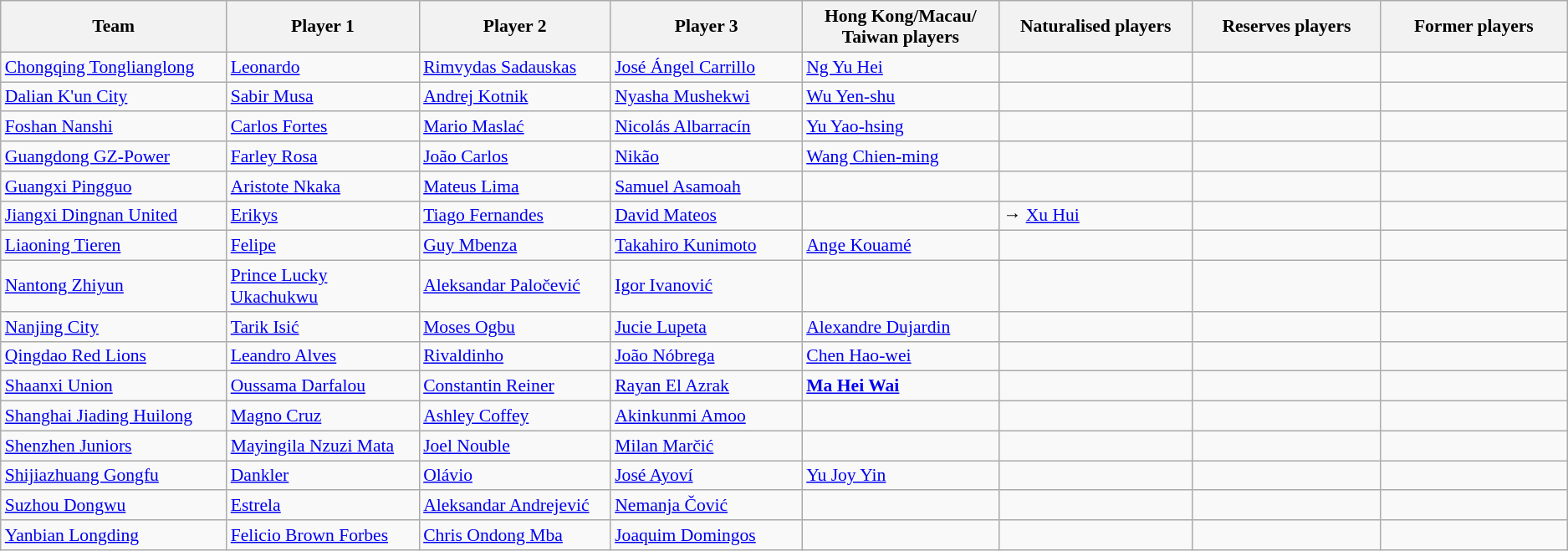<table class="wikitable" style="font-size:90%;">
<tr>
<th width="200">Team</th>
<th width="170">Player 1</th>
<th width="170">Player 2</th>
<th width="170">Player 3</th>
<th width="170">Hong Kong/Macau/<br>Taiwan players</th>
<th width="170">Naturalised players</th>
<th width="170">Reserves players</th>
<th width="170">Former players</th>
</tr>
<tr>
<td><a href='#'>Chongqing Tonglianglong</a></td>
<td> <a href='#'>Leonardo</a></td>
<td> <a href='#'>Rimvydas Sadauskas</a></td>
<td> <a href='#'>José Ángel Carrillo</a></td>
<td> <a href='#'>Ng Yu Hei</a></td>
<td></td>
<td></td>
<td></td>
</tr>
<tr>
<td><a href='#'>Dalian K'un City</a></td>
<td> <a href='#'>Sabir Musa</a></td>
<td> <a href='#'>Andrej Kotnik</a></td>
<td> <a href='#'>Nyasha Mushekwi</a></td>
<td> <a href='#'>Wu Yen-shu</a></td>
<td></td>
<td></td>
<td></td>
</tr>
<tr>
<td><a href='#'>Foshan Nanshi</a></td>
<td> <a href='#'>Carlos Fortes</a></td>
<td> <a href='#'>Mario Maslać</a></td>
<td> <a href='#'>Nicolás Albarracín</a></td>
<td> <a href='#'>Yu Yao-hsing</a></td>
<td></td>
<td></td>
<td></td>
</tr>
<tr>
<td><a href='#'>Guangdong GZ-Power</a></td>
<td> <a href='#'>Farley Rosa</a></td>
<td> <a href='#'>João Carlos</a></td>
<td> <a href='#'>Nikão</a></td>
<td> <a href='#'>Wang Chien-ming</a></td>
<td></td>
<td></td>
<td></td>
</tr>
<tr>
<td><a href='#'>Guangxi Pingguo</a></td>
<td> <a href='#'>Aristote Nkaka</a></td>
<td> <a href='#'>Mateus Lima</a></td>
<td> <a href='#'>Samuel Asamoah</a></td>
<td></td>
<td></td>
<td></td>
<td></td>
</tr>
<tr>
<td><a href='#'>Jiangxi Dingnan United</a></td>
<td> <a href='#'>Erikys</a></td>
<td> <a href='#'>Tiago Fernandes</a></td>
<td> <a href='#'>David Mateos</a></td>
<td></td>
<td>→ <a href='#'>Xu Hui</a></td>
<td></td>
<td></td>
</tr>
<tr>
<td><a href='#'>Liaoning Tieren</a></td>
<td> <a href='#'>Felipe</a></td>
<td> <a href='#'>Guy Mbenza</a></td>
<td> <a href='#'>Takahiro Kunimoto</a></td>
<td> <a href='#'>Ange Kouamé</a></td>
<td></td>
<td></td>
<td></td>
</tr>
<tr>
<td><a href='#'>Nantong Zhiyun</a></td>
<td> <a href='#'>Prince Lucky Ukachukwu</a></td>
<td> <a href='#'>Aleksandar Paločević</a></td>
<td> <a href='#'>Igor Ivanović</a></td>
<td></td>
<td></td>
<td></td>
<td></td>
</tr>
<tr>
<td><a href='#'>Nanjing City</a></td>
<td> <a href='#'>Tarik Isić</a></td>
<td> <a href='#'>Moses Ogbu</a></td>
<td> <a href='#'>Jucie Lupeta</a></td>
<td> <a href='#'>Alexandre Dujardin</a></td>
<td></td>
<td></td>
<td></td>
</tr>
<tr>
<td><a href='#'>Qingdao Red Lions</a></td>
<td> <a href='#'>Leandro Alves</a></td>
<td> <a href='#'>Rivaldinho</a></td>
<td> <a href='#'>João Nóbrega</a></td>
<td> <a href='#'>Chen Hao-wei</a></td>
<td></td>
<td></td>
<td></td>
</tr>
<tr>
<td><a href='#'>Shaanxi Union</a></td>
<td> <a href='#'>Oussama Darfalou</a></td>
<td> <a href='#'>Constantin Reiner</a></td>
<td> <a href='#'>Rayan El Azrak</a></td>
<td> <strong><a href='#'>Ma Hei Wai</a></strong></td>
<td></td>
<td></td>
<td></td>
</tr>
<tr>
<td><a href='#'>Shanghai Jiading Huilong</a></td>
<td> <a href='#'>Magno Cruz</a></td>
<td> <a href='#'>Ashley Coffey</a></td>
<td> <a href='#'>Akinkunmi Amoo</a></td>
<td></td>
<td></td>
<td></td>
<td></td>
</tr>
<tr>
<td><a href='#'>Shenzhen Juniors</a></td>
<td> <a href='#'>Mayingila Nzuzi Mata</a></td>
<td> <a href='#'>Joel Nouble</a></td>
<td> <a href='#'>Milan Marčić</a></td>
<td></td>
<td></td>
<td></td>
<td></td>
</tr>
<tr>
<td><a href='#'>Shijiazhuang Gongfu</a></td>
<td> <a href='#'>Dankler</a></td>
<td> <a href='#'>Olávio</a></td>
<td> <a href='#'>José Ayoví</a></td>
<td> <a href='#'>Yu Joy Yin</a></td>
<td></td>
<td></td>
<td></td>
</tr>
<tr>
<td><a href='#'>Suzhou Dongwu</a></td>
<td> <a href='#'>Estrela</a></td>
<td> <a href='#'>Aleksandar Andrejević</a></td>
<td> <a href='#'>Nemanja Čović</a></td>
<td></td>
<td></td>
<td></td>
<td></td>
</tr>
<tr>
<td><a href='#'>Yanbian Longding</a></td>
<td> <a href='#'>Felicio Brown Forbes</a></td>
<td> <a href='#'>Chris Ondong Mba</a></td>
<td> <a href='#'>Joaquim Domingos</a></td>
<td></td>
<td></td>
<td></td>
<td></td>
</tr>
</table>
